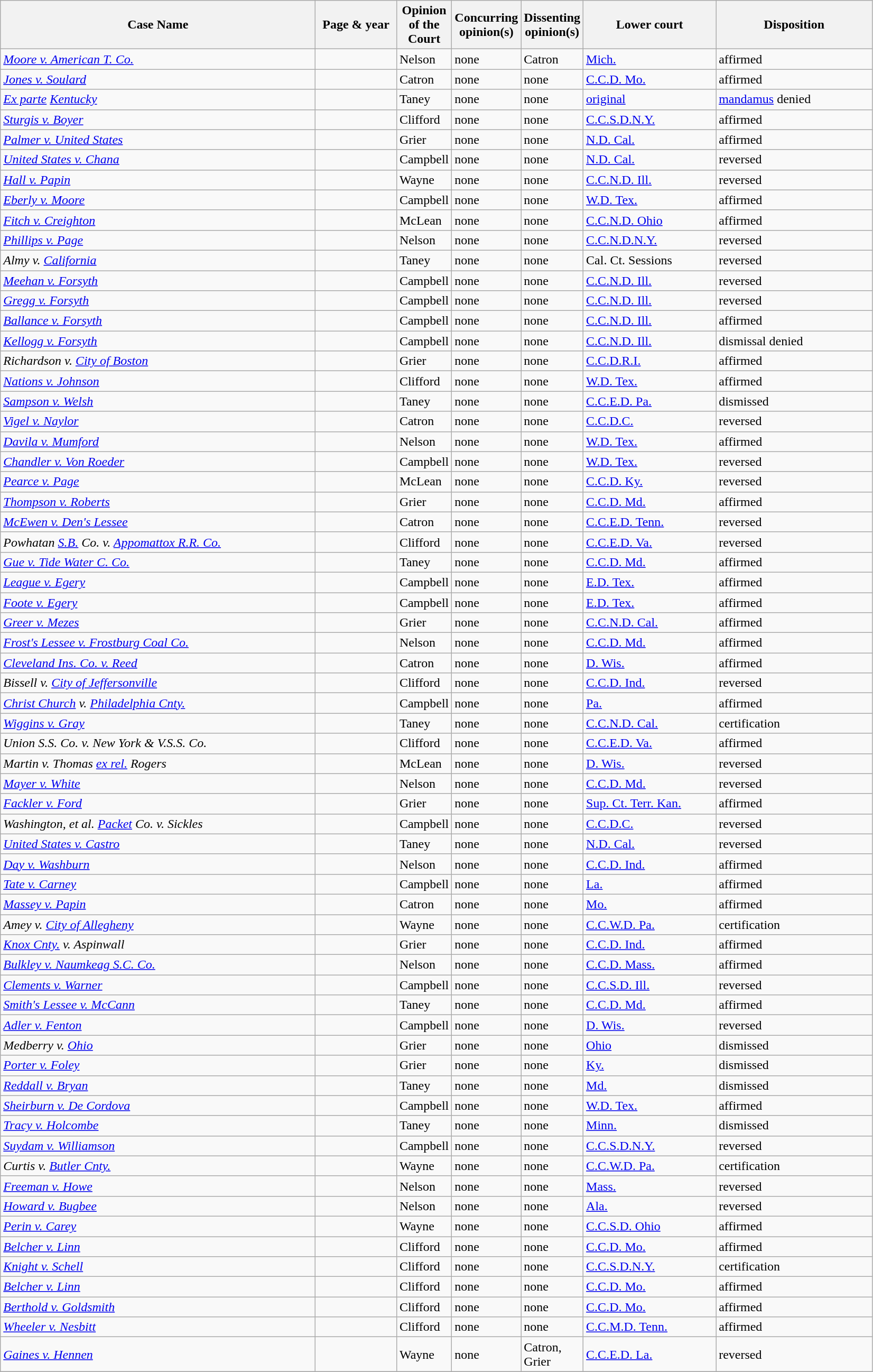<table class="wikitable sortable">
<tr>
<th scope="col" style="width: 390px;">Case Name</th>
<th scope="col" style="width: 95px;">Page & year</th>
<th scope="col" style="width: 10px;">Opinion of the Court</th>
<th scope="col" style="width: 10px;">Concurring opinion(s)</th>
<th scope="col" style="width: 10px;">Dissenting opinion(s)</th>
<th scope="col" style="width: 160px;">Lower court</th>
<th scope="col" style="width: 190px;">Disposition</th>
</tr>
<tr>
<td><em><a href='#'>Moore v. American T. Co.</a></em></td>
<td align="right"></td>
<td>Nelson</td>
<td>none</td>
<td>Catron</td>
<td><a href='#'>Mich.</a></td>
<td>affirmed</td>
</tr>
<tr>
<td><em><a href='#'>Jones v. Soulard</a></em></td>
<td align="right"></td>
<td>Catron</td>
<td>none</td>
<td>none</td>
<td><a href='#'>C.C.D. Mo.</a></td>
<td>affirmed</td>
</tr>
<tr>
<td><em><a href='#'>Ex parte</a> <a href='#'>Kentucky</a></em></td>
<td align="right"></td>
<td>Taney</td>
<td>none</td>
<td>none</td>
<td><a href='#'>original</a></td>
<td><a href='#'>mandamus</a> denied</td>
</tr>
<tr>
<td><em><a href='#'>Sturgis v. Boyer</a></em></td>
<td align="right"></td>
<td>Clifford</td>
<td>none</td>
<td>none</td>
<td><a href='#'>C.C.S.D.N.Y.</a></td>
<td>affirmed</td>
</tr>
<tr>
<td><em><a href='#'>Palmer v. United States</a></em></td>
<td align="right"></td>
<td>Grier</td>
<td>none</td>
<td>none</td>
<td><a href='#'>N.D. Cal.</a></td>
<td>affirmed</td>
</tr>
<tr>
<td><em><a href='#'>United States v. Chana</a></em></td>
<td align="right"></td>
<td>Campbell</td>
<td>none</td>
<td>none</td>
<td><a href='#'>N.D. Cal.</a></td>
<td>reversed</td>
</tr>
<tr>
<td><em><a href='#'>Hall v. Papin</a></em></td>
<td align="right"></td>
<td>Wayne</td>
<td>none</td>
<td>none</td>
<td><a href='#'>C.C.N.D. Ill.</a></td>
<td>reversed</td>
</tr>
<tr>
<td><em><a href='#'>Eberly v. Moore</a></em></td>
<td align="right"></td>
<td>Campbell</td>
<td>none</td>
<td>none</td>
<td><a href='#'>W.D. Tex.</a></td>
<td>affirmed</td>
</tr>
<tr>
<td><em><a href='#'>Fitch v. Creighton</a></em></td>
<td align="right"></td>
<td>McLean</td>
<td>none</td>
<td>none</td>
<td><a href='#'>C.C.N.D. Ohio</a></td>
<td>affirmed</td>
</tr>
<tr>
<td><em><a href='#'>Phillips v. Page</a></em></td>
<td align="right"></td>
<td>Nelson</td>
<td>none</td>
<td>none</td>
<td><a href='#'>C.C.N.D.N.Y.</a></td>
<td>reversed</td>
</tr>
<tr>
<td><em>Almy v. <a href='#'>California</a></em></td>
<td align="right"></td>
<td>Taney</td>
<td>none</td>
<td>none</td>
<td>Cal. Ct. Sessions</td>
<td>reversed</td>
</tr>
<tr>
<td><em><a href='#'>Meehan v. Forsyth</a></em></td>
<td align="right"></td>
<td>Campbell</td>
<td>none</td>
<td>none</td>
<td><a href='#'>C.C.N.D. Ill.</a></td>
<td>reversed</td>
</tr>
<tr>
<td><em><a href='#'>Gregg v. Forsyth</a></em></td>
<td align="right"></td>
<td>Campbell</td>
<td>none</td>
<td>none</td>
<td><a href='#'>C.C.N.D. Ill.</a></td>
<td>reversed</td>
</tr>
<tr>
<td><em><a href='#'>Ballance v. Forsyth</a></em></td>
<td align="right"></td>
<td>Campbell</td>
<td>none</td>
<td>none</td>
<td><a href='#'>C.C.N.D. Ill.</a></td>
<td>affirmed</td>
</tr>
<tr>
<td><em><a href='#'>Kellogg v. Forsyth</a></em></td>
<td align="right"></td>
<td>Campbell</td>
<td>none</td>
<td>none</td>
<td><a href='#'>C.C.N.D. Ill.</a></td>
<td>dismissal denied</td>
</tr>
<tr>
<td><em>Richardson v. <a href='#'>City of Boston</a></em></td>
<td align="right"></td>
<td>Grier</td>
<td>none</td>
<td>none</td>
<td><a href='#'>C.C.D.R.I.</a></td>
<td>affirmed</td>
</tr>
<tr>
<td><em><a href='#'>Nations v. Johnson</a></em></td>
<td align="right"></td>
<td>Clifford</td>
<td>none</td>
<td>none</td>
<td><a href='#'>W.D. Tex.</a></td>
<td>affirmed</td>
</tr>
<tr>
<td><em><a href='#'>Sampson v. Welsh</a></em></td>
<td align="right"></td>
<td>Taney</td>
<td>none</td>
<td>none</td>
<td><a href='#'>C.C.E.D. Pa.</a></td>
<td>dismissed</td>
</tr>
<tr>
<td><em><a href='#'>Vigel v. Naylor</a></em></td>
<td align="right"></td>
<td>Catron</td>
<td>none</td>
<td>none</td>
<td><a href='#'>C.C.D.C.</a></td>
<td>reversed</td>
</tr>
<tr>
<td><em><a href='#'>Davila v. Mumford</a></em></td>
<td align="right"></td>
<td>Nelson</td>
<td>none</td>
<td>none</td>
<td><a href='#'>W.D. Tex.</a></td>
<td>affirmed</td>
</tr>
<tr>
<td><em><a href='#'>Chandler v. Von Roeder</a></em></td>
<td align="right"></td>
<td>Campbell</td>
<td>none</td>
<td>none</td>
<td><a href='#'>W.D. Tex.</a></td>
<td>reversed</td>
</tr>
<tr>
<td><em><a href='#'>Pearce v. Page</a></em></td>
<td align="right"></td>
<td>McLean</td>
<td>none</td>
<td>none</td>
<td><a href='#'>C.C.D. Ky.</a></td>
<td>reversed</td>
</tr>
<tr>
<td><em><a href='#'>Thompson v. Roberts</a></em></td>
<td align="right"></td>
<td>Grier</td>
<td>none</td>
<td>none</td>
<td><a href='#'>C.C.D. Md.</a></td>
<td>affirmed</td>
</tr>
<tr>
<td><em><a href='#'>McEwen v. Den's Lessee</a></em></td>
<td align="right"></td>
<td>Catron</td>
<td>none</td>
<td>none</td>
<td><a href='#'>C.C.E.D. Tenn.</a></td>
<td>reversed</td>
</tr>
<tr>
<td><em>Powhatan <a href='#'>S.B.</a> Co. v. <a href='#'>Appomattox R.R. Co.</a></em></td>
<td align="right"></td>
<td>Clifford</td>
<td>none</td>
<td>none</td>
<td><a href='#'>C.C.E.D. Va.</a></td>
<td>reversed</td>
</tr>
<tr>
<td><em><a href='#'>Gue v. Tide Water C. Co.</a></em></td>
<td align="right"></td>
<td>Taney</td>
<td>none</td>
<td>none</td>
<td><a href='#'>C.C.D. Md.</a></td>
<td>affirmed</td>
</tr>
<tr>
<td><em><a href='#'>League v. Egery</a></em></td>
<td align="right"></td>
<td>Campbell</td>
<td>none</td>
<td>none</td>
<td><a href='#'>E.D. Tex.</a></td>
<td>affirmed</td>
</tr>
<tr>
<td><em><a href='#'>Foote v. Egery</a></em></td>
<td align="right"></td>
<td>Campbell</td>
<td>none</td>
<td>none</td>
<td><a href='#'>E.D. Tex.</a></td>
<td>affirmed</td>
</tr>
<tr>
<td><em><a href='#'>Greer v. Mezes</a></em></td>
<td align="right"></td>
<td>Grier</td>
<td>none</td>
<td>none</td>
<td><a href='#'>C.C.N.D. Cal.</a></td>
<td>affirmed</td>
</tr>
<tr>
<td><em><a href='#'>Frost's Lessee v. Frostburg Coal Co.</a></em></td>
<td align="right"></td>
<td>Nelson</td>
<td>none</td>
<td>none</td>
<td><a href='#'>C.C.D. Md.</a></td>
<td>affirmed</td>
</tr>
<tr>
<td><em><a href='#'>Cleveland Ins. Co. v. Reed</a></em></td>
<td align="right"></td>
<td>Catron</td>
<td>none</td>
<td>none</td>
<td><a href='#'>D. Wis.</a></td>
<td>affirmed</td>
</tr>
<tr>
<td><em>Bissell v. <a href='#'>City of Jeffersonville</a></em></td>
<td align="right"></td>
<td>Clifford</td>
<td>none</td>
<td>none</td>
<td><a href='#'>C.C.D. Ind.</a></td>
<td>reversed</td>
</tr>
<tr>
<td><em><a href='#'>Christ Church</a> v. <a href='#'>Philadelphia Cnty.</a></em></td>
<td align="right"></td>
<td>Campbell</td>
<td>none</td>
<td>none</td>
<td><a href='#'>Pa.</a></td>
<td>affirmed</td>
</tr>
<tr>
<td><em><a href='#'>Wiggins v. Gray</a></em></td>
<td align="right"></td>
<td>Taney</td>
<td>none</td>
<td>none</td>
<td><a href='#'>C.C.N.D. Cal.</a></td>
<td>certification</td>
</tr>
<tr>
<td><em>Union S.S. Co. v. New York & V.S.S. Co.</em></td>
<td align="right"></td>
<td>Clifford</td>
<td>none</td>
<td>none</td>
<td><a href='#'>C.C.E.D. Va.</a></td>
<td>affirmed</td>
</tr>
<tr>
<td><em>Martin v. Thomas <a href='#'>ex rel.</a> Rogers</em></td>
<td align="right"></td>
<td>McLean</td>
<td>none</td>
<td>none</td>
<td><a href='#'>D. Wis.</a></td>
<td>reversed</td>
</tr>
<tr>
<td><em><a href='#'>Mayer v. White</a></em></td>
<td align="right"></td>
<td>Nelson</td>
<td>none</td>
<td>none</td>
<td><a href='#'>C.C.D. Md.</a></td>
<td>reversed</td>
</tr>
<tr>
<td><em><a href='#'>Fackler v. Ford</a></em></td>
<td align="right"></td>
<td>Grier</td>
<td>none</td>
<td>none</td>
<td><a href='#'>Sup. Ct. Terr. Kan.</a></td>
<td>affirmed</td>
</tr>
<tr>
<td><em>Washington, et al. <a href='#'>Packet</a> Co. v. Sickles</em></td>
<td align="right"></td>
<td>Campbell</td>
<td>none</td>
<td>none</td>
<td><a href='#'>C.C.D.C.</a></td>
<td>reversed</td>
</tr>
<tr>
<td><em><a href='#'>United States v. Castro</a></em></td>
<td align="right"></td>
<td>Taney</td>
<td>none</td>
<td>none</td>
<td><a href='#'>N.D. Cal.</a></td>
<td>reversed</td>
</tr>
<tr>
<td><em><a href='#'>Day v. Washburn</a></em></td>
<td align="right"></td>
<td>Nelson</td>
<td>none</td>
<td>none</td>
<td><a href='#'>C.C.D. Ind.</a></td>
<td>affirmed</td>
</tr>
<tr>
<td><em><a href='#'>Tate v. Carney</a></em></td>
<td align="right"></td>
<td>Campbell</td>
<td>none</td>
<td>none</td>
<td><a href='#'>La.</a></td>
<td>affirmed</td>
</tr>
<tr>
<td><em><a href='#'>Massey v. Papin</a></em></td>
<td align="right"></td>
<td>Catron</td>
<td>none</td>
<td>none</td>
<td><a href='#'>Mo.</a></td>
<td>affirmed</td>
</tr>
<tr>
<td><em>Amey v. <a href='#'>City of Allegheny</a></em></td>
<td align="right"></td>
<td>Wayne</td>
<td>none</td>
<td>none</td>
<td><a href='#'>C.C.W.D. Pa.</a></td>
<td>certification</td>
</tr>
<tr>
<td><em><a href='#'>Knox Cnty.</a> v. Aspinwall</em></td>
<td align="right"></td>
<td>Grier</td>
<td>none</td>
<td>none</td>
<td><a href='#'>C.C.D. Ind.</a></td>
<td>affirmed</td>
</tr>
<tr>
<td><em><a href='#'>Bulkley v. Naumkeag S.C. Co.</a></em></td>
<td align="right"></td>
<td>Nelson</td>
<td>none</td>
<td>none</td>
<td><a href='#'>C.C.D. Mass.</a></td>
<td>affirmed</td>
</tr>
<tr>
<td><em><a href='#'>Clements v. Warner</a></em></td>
<td align="right"></td>
<td>Campbell</td>
<td>none</td>
<td>none</td>
<td><a href='#'>C.C.S.D. Ill.</a></td>
<td>reversed</td>
</tr>
<tr>
<td><em><a href='#'>Smith's Lessee v. McCann</a></em></td>
<td align="right"></td>
<td>Taney</td>
<td>none</td>
<td>none</td>
<td><a href='#'>C.C.D. Md.</a></td>
<td>affirmed</td>
</tr>
<tr>
<td><em><a href='#'>Adler v. Fenton</a></em></td>
<td align="right"></td>
<td>Campbell</td>
<td>none</td>
<td>none</td>
<td><a href='#'>D. Wis.</a></td>
<td>reversed</td>
</tr>
<tr>
<td><em>Medberry v. <a href='#'>Ohio</a></em></td>
<td align="right"></td>
<td>Grier</td>
<td>none</td>
<td>none</td>
<td><a href='#'>Ohio</a></td>
<td>dismissed</td>
</tr>
<tr>
<td><em><a href='#'>Porter v. Foley</a></em></td>
<td align="right"></td>
<td>Grier</td>
<td>none</td>
<td>none</td>
<td><a href='#'>Ky.</a></td>
<td>dismissed</td>
</tr>
<tr>
<td><em><a href='#'>Reddall v. Bryan</a></em></td>
<td align="right"></td>
<td>Taney</td>
<td>none</td>
<td>none</td>
<td><a href='#'>Md.</a></td>
<td>dismissed</td>
</tr>
<tr>
<td><em><a href='#'>Sheirburn v. De Cordova</a></em></td>
<td align="right"></td>
<td>Campbell</td>
<td>none</td>
<td>none</td>
<td><a href='#'>W.D. Tex.</a></td>
<td>affirmed</td>
</tr>
<tr>
<td><em><a href='#'>Tracy v. Holcombe</a></em></td>
<td align="right"></td>
<td>Taney</td>
<td>none</td>
<td>none</td>
<td><a href='#'>Minn.</a></td>
<td>dismissed</td>
</tr>
<tr>
<td><em><a href='#'>Suydam v. Williamson</a></em></td>
<td align="right"></td>
<td>Campbell</td>
<td>none</td>
<td>none</td>
<td><a href='#'>C.C.S.D.N.Y.</a></td>
<td>reversed</td>
</tr>
<tr>
<td><em>Curtis v. <a href='#'>Butler Cnty.</a></em></td>
<td align="right"></td>
<td>Wayne</td>
<td>none</td>
<td>none</td>
<td><a href='#'>C.C.W.D. Pa.</a></td>
<td>certification</td>
</tr>
<tr>
<td><em><a href='#'>Freeman v. Howe</a></em></td>
<td align="right"></td>
<td>Nelson</td>
<td>none</td>
<td>none</td>
<td><a href='#'>Mass.</a></td>
<td>reversed</td>
</tr>
<tr>
<td><em><a href='#'>Howard v. Bugbee</a></em></td>
<td align="right"></td>
<td>Nelson</td>
<td>none</td>
<td>none</td>
<td><a href='#'>Ala.</a></td>
<td>reversed</td>
</tr>
<tr>
<td><em><a href='#'>Perin v. Carey</a></em></td>
<td align="right"></td>
<td>Wayne</td>
<td>none</td>
<td>none</td>
<td><a href='#'>C.C.S.D. Ohio</a></td>
<td>affirmed</td>
</tr>
<tr>
<td><em><a href='#'>Belcher v. Linn</a></em></td>
<td align="right"></td>
<td>Clifford</td>
<td>none</td>
<td>none</td>
<td><a href='#'>C.C.D. Mo.</a></td>
<td>affirmed</td>
</tr>
<tr>
<td><em><a href='#'>Knight v. Schell</a></em></td>
<td align="right"></td>
<td>Clifford</td>
<td>none</td>
<td>none</td>
<td><a href='#'>C.C.S.D.N.Y.</a></td>
<td>certification</td>
</tr>
<tr>
<td><em><a href='#'>Belcher v. Linn</a></em></td>
<td align="right"></td>
<td>Clifford</td>
<td>none</td>
<td>none</td>
<td><a href='#'>C.C.D. Mo.</a></td>
<td>affirmed</td>
</tr>
<tr>
<td><em><a href='#'>Berthold v. Goldsmith</a></em></td>
<td align="right"></td>
<td>Clifford</td>
<td>none</td>
<td>none</td>
<td><a href='#'>C.C.D. Mo.</a></td>
<td>affirmed</td>
</tr>
<tr>
<td><em><a href='#'>Wheeler v. Nesbitt</a></em></td>
<td align="right"></td>
<td>Clifford</td>
<td>none</td>
<td>none</td>
<td><a href='#'>C.C.M.D. Tenn.</a></td>
<td>affirmed</td>
</tr>
<tr>
<td><em><a href='#'>Gaines v. Hennen</a></em></td>
<td align="right"></td>
<td>Wayne</td>
<td>none</td>
<td>Catron, Grier</td>
<td><a href='#'>C.C.E.D. La.</a></td>
<td>reversed</td>
</tr>
<tr>
</tr>
</table>
